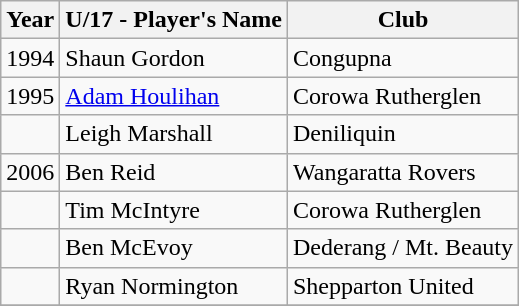<table class="wikitable collapsible collapsed">
<tr>
<th><strong>Year</strong></th>
<th><span><strong>U/17 - Player's Name</strong></span></th>
<th><strong>Club</strong></th>
</tr>
<tr>
<td>1994</td>
<td>Shaun Gordon</td>
<td>Congupna</td>
</tr>
<tr>
<td>1995</td>
<td><a href='#'>Adam Houlihan</a></td>
<td>Corowa Rutherglen</td>
</tr>
<tr>
<td></td>
<td>Leigh Marshall</td>
<td>Deniliquin</td>
</tr>
<tr>
<td>2006</td>
<td>Ben Reid</td>
<td>Wangaratta Rovers</td>
</tr>
<tr>
<td></td>
<td>Tim McIntyre</td>
<td>Corowa Rutherglen</td>
</tr>
<tr>
<td></td>
<td>Ben McEvoy</td>
<td>Dederang / Mt. Beauty</td>
</tr>
<tr>
<td></td>
<td>Ryan Normington</td>
<td>Shepparton United</td>
</tr>
<tr>
</tr>
</table>
